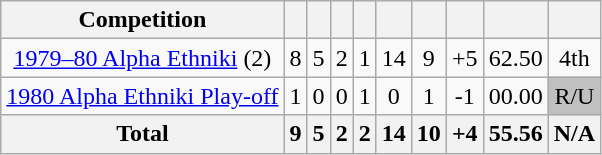<table class="wikitable" style="text-align:center">
<tr>
<th>Competition</th>
<th></th>
<th></th>
<th></th>
<th></th>
<th></th>
<th></th>
<th></th>
<th></th>
<th></th>
</tr>
<tr>
<td><a href='#'>1979–80 Alpha Ethniki</a> (2)</td>
<td>8</td>
<td>5</td>
<td>2</td>
<td>1</td>
<td>14</td>
<td>9</td>
<td>+5</td>
<td>62.50</td>
<td>4th</td>
</tr>
<tr>
<td><a href='#'>1980 Alpha Ethniki Play-off</a></td>
<td>1</td>
<td>0</td>
<td>0</td>
<td>1</td>
<td>0</td>
<td>1</td>
<td>-1</td>
<td>00.00</td>
<td bgcolor=#C0C0C0>R/U</td>
</tr>
<tr>
<th>Total</th>
<th>9</th>
<th>5</th>
<th>2</th>
<th>2</th>
<th>14</th>
<th>10</th>
<th>+4</th>
<th>55.56</th>
<th>N/A</th>
</tr>
</table>
